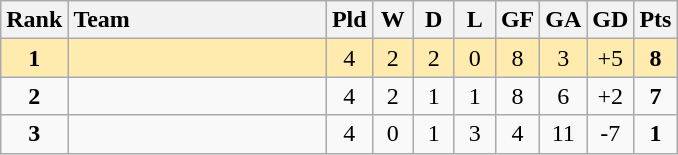<table class="wikitable" style="text-align: center;">
<tr>
<th width=30>Rank</th>
<th width=165 style="text-align:left;">Team</th>
<th width=20>Pld</th>
<th width=20>W</th>
<th width=20>D</th>
<th width=20>L</th>
<th width=20>GF</th>
<th width=20>GA</th>
<th width=20>GD</th>
<th width=20>Pts</th>
</tr>
<tr style="background:#ffebad;">
<td><strong>1</strong></td>
<td style="text-align:left;"></td>
<td>4</td>
<td>2</td>
<td>2</td>
<td>0</td>
<td>8</td>
<td>3</td>
<td>+5</td>
<td><strong>8</strong></td>
</tr>
<tr>
<td><strong>2</strong></td>
<td style="text-align:left;"></td>
<td>4</td>
<td>2</td>
<td>1</td>
<td>1</td>
<td>8</td>
<td>6</td>
<td>+2</td>
<td><strong>7</strong></td>
</tr>
<tr>
<td><strong>3</strong></td>
<td style="text-align:left;"></td>
<td>4</td>
<td>0</td>
<td>1</td>
<td>3</td>
<td>4</td>
<td>11</td>
<td>-7</td>
<td><strong>1</strong></td>
</tr>
</table>
